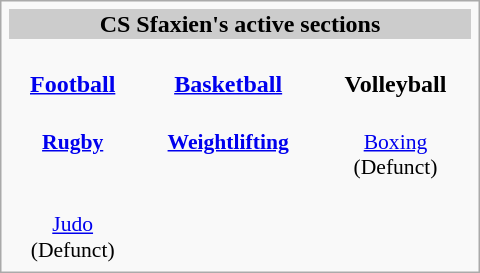<table class="infobox" style="width: 20em; font-size: 95%em;">
<tr style="background:#cccccc;text-align: center">
<th colspan="3">CS Sfaxien's active sections</th>
</tr>
<tr style="text-align: center">
<td><br><strong><a href='#'>Football</a></strong></td>
<td><br><strong><a href='#'>Basketball</a></strong></td>
<td><br><strong>Volleyball</strong></td>
</tr>
<tr style="font-size: 90%; text-align: center">
<td><br><strong><a href='#'>Rugby</a></strong></td>
<td><br><strong><a href='#'>Weightlifting</a></strong></td>
<td><br><a href='#'>Boxing</a><br>(Defunct)</td>
</tr>
<tr style="font-size: 90%; text-align: center">
<td><br><a href='#'>Judo</a><br>(Defunct)</td>
<td></td>
<td></td>
</tr>
</table>
